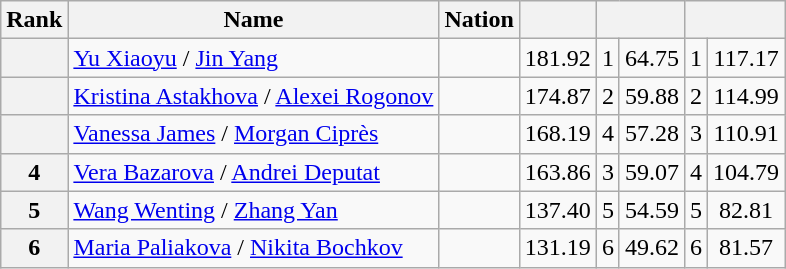<table class="wikitable sortable" style="text-align:center">
<tr>
<th>Rank</th>
<th>Name</th>
<th>Nation</th>
<th></th>
<th colspan=2></th>
<th colspan=2></th>
</tr>
<tr>
<th></th>
<td align=left><a href='#'>Yu Xiaoyu</a> / <a href='#'>Jin Yang</a></td>
<td align=left></td>
<td>181.92</td>
<td>1</td>
<td>64.75</td>
<td>1</td>
<td>117.17</td>
</tr>
<tr>
<th></th>
<td align=left><a href='#'>Kristina Astakhova</a> / <a href='#'>Alexei Rogonov</a></td>
<td align=left></td>
<td>174.87</td>
<td>2</td>
<td>59.88</td>
<td>2</td>
<td>114.99</td>
</tr>
<tr>
<th></th>
<td align=left><a href='#'>Vanessa James</a> / <a href='#'>Morgan Ciprès</a></td>
<td align=left></td>
<td>168.19</td>
<td>4</td>
<td>57.28</td>
<td>3</td>
<td>110.91</td>
</tr>
<tr>
<th>4</th>
<td align=left><a href='#'>Vera Bazarova</a> / <a href='#'>Andrei Deputat</a></td>
<td align=left></td>
<td>163.86</td>
<td>3</td>
<td>59.07</td>
<td>4</td>
<td>104.79</td>
</tr>
<tr>
<th>5</th>
<td align=left><a href='#'>Wang Wenting</a> / <a href='#'>Zhang Yan</a></td>
<td align=left></td>
<td>137.40</td>
<td>5</td>
<td>54.59</td>
<td>5</td>
<td>82.81</td>
</tr>
<tr>
<th>6</th>
<td align=left><a href='#'>Maria Paliakova</a> / <a href='#'>Nikita Bochkov</a></td>
<td align=left></td>
<td>131.19</td>
<td>6</td>
<td>49.62</td>
<td>6</td>
<td>81.57</td>
</tr>
</table>
